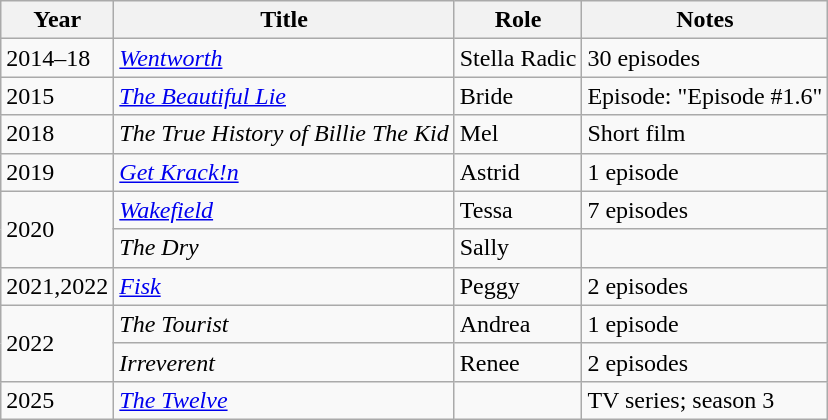<table class="wikitable sortable">
<tr>
<th>Year</th>
<th>Title</th>
<th>Role</th>
<th>Notes</th>
</tr>
<tr>
<td>2014–18</td>
<td><em><a href='#'>Wentworth</a></em></td>
<td>Stella Radic</td>
<td>30 episodes</td>
</tr>
<tr>
<td>2015</td>
<td><em><a href='#'>The Beautiful Lie</a></em></td>
<td>Bride</td>
<td>Episode: "Episode #1.6"</td>
</tr>
<tr>
<td>2018</td>
<td><em>The True History of Billie The Kid</em></td>
<td>Mel</td>
<td>Short film</td>
</tr>
<tr>
<td>2019</td>
<td><em><a href='#'>Get Krack!n</a></em></td>
<td>Astrid</td>
<td>1 episode</td>
</tr>
<tr>
<td rowspan="2">2020</td>
<td><em><a href='#'>Wakefield</a></em></td>
<td>Tessa</td>
<td>7 episodes</td>
</tr>
<tr>
<td><em>The Dry</em></td>
<td>Sally</td>
<td></td>
</tr>
<tr>
<td>2021,2022</td>
<td><em><a href='#'>Fisk</a></em></td>
<td>Peggy</td>
<td>2 episodes</td>
</tr>
<tr>
<td rowspan="2">2022</td>
<td><em>The Tourist</em></td>
<td>Andrea</td>
<td>1 episode</td>
</tr>
<tr>
<td><em>Irreverent</em></td>
<td>Renee</td>
<td>2 episodes</td>
</tr>
<tr>
<td>2025</td>
<td><a href='#'><em>The Twelve</em></a></td>
<td></td>
<td>TV series; season 3</td>
</tr>
</table>
